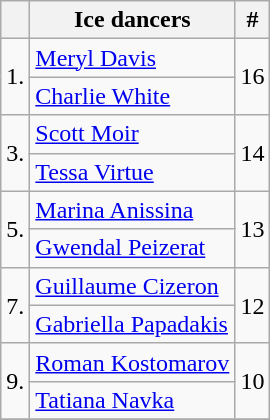<table class="wikitable">
<tr>
<th></th>
<th>Ice dancers</th>
<th>#</th>
</tr>
<tr>
<td rowspan="2">1.</td>
<td> <a href='#'>Meryl Davis</a></td>
<td rowspan="2">16</td>
</tr>
<tr>
<td> <a href='#'>Charlie White</a></td>
</tr>
<tr>
<td rowspan="2">3.</td>
<td> <a href='#'>Scott Moir</a></td>
<td rowspan="2">14</td>
</tr>
<tr>
<td> <a href='#'>Tessa Virtue</a></td>
</tr>
<tr>
<td rowspan="2">5.</td>
<td> <a href='#'>Marina Anissina</a></td>
<td rowspan="2">13</td>
</tr>
<tr>
<td> <a href='#'>Gwendal Peizerat</a></td>
</tr>
<tr>
<td rowspan="2">7.</td>
<td> <a href='#'>Guillaume Cizeron</a></td>
<td rowspan="2">12</td>
</tr>
<tr>
<td> <a href='#'>Gabriella Papadakis</a></td>
</tr>
<tr>
<td rowspan="2">9.</td>
<td> <a href='#'>Roman Kostomarov</a></td>
<td rowspan="2">10</td>
</tr>
<tr>
<td> <a href='#'>Tatiana Navka</a></td>
</tr>
<tr>
</tr>
</table>
